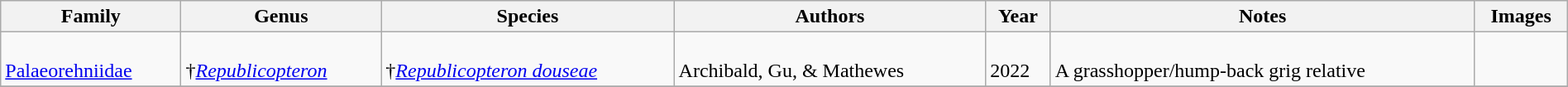<table class="wikitable sortable"  style="margin:auto; width:100%;">
<tr>
<th>Family</th>
<th>Genus</th>
<th>Species</th>
<th>Authors</th>
<th>Year</th>
<th>Notes</th>
<th>Images</th>
</tr>
<tr>
<td><br><a href='#'>Palaeorehniidae</a></td>
<td><br>†<em><a href='#'>Republicopteron</a></em></td>
<td><br>†<em><a href='#'>Republicopteron douseae</a></em></td>
<td><br>Archibald, Gu, & Mathewes</td>
<td><br>2022</td>
<td><br>A grasshopper/hump-back grig relative</td>
<td><br></td>
</tr>
<tr>
</tr>
</table>
